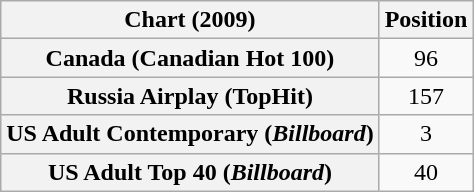<table class="wikitable sortable plainrowheaders">
<tr>
<th scope="col">Chart (2009)</th>
<th scope="col">Position</th>
</tr>
<tr>
<th scope="row">Canada (Canadian Hot 100)</th>
<td style="text-align:center;">96</td>
</tr>
<tr>
<th scope="row">Russia Airplay (TopHit)</th>
<td style="text-align:center;">157</td>
</tr>
<tr>
<th scope="row">US Adult Contemporary (<em>Billboard</em>)</th>
<td style="text-align:center;">3</td>
</tr>
<tr>
<th scope="row">US Adult Top 40 (<em>Billboard</em>)</th>
<td style="text-align:center;">40</td>
</tr>
</table>
